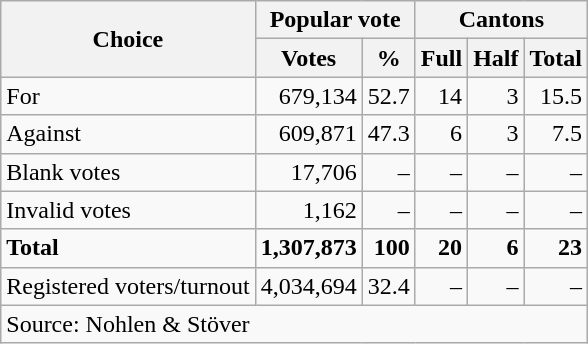<table class=wikitable style=text-align:right>
<tr>
<th rowspan=2>Choice</th>
<th colspan=2>Popular vote</th>
<th colspan=3>Cantons</th>
</tr>
<tr>
<th>Votes</th>
<th>%</th>
<th>Full</th>
<th>Half</th>
<th>Total</th>
</tr>
<tr>
<td align=left>For</td>
<td>679,134</td>
<td>52.7</td>
<td>14</td>
<td>3</td>
<td>15.5</td>
</tr>
<tr>
<td align=left>Against</td>
<td>609,871</td>
<td>47.3</td>
<td>6</td>
<td>3</td>
<td>7.5</td>
</tr>
<tr>
<td align=left>Blank votes</td>
<td>17,706</td>
<td>–</td>
<td>–</td>
<td>–</td>
<td>–</td>
</tr>
<tr>
<td align=left>Invalid votes</td>
<td>1,162</td>
<td>–</td>
<td>–</td>
<td>–</td>
<td>–</td>
</tr>
<tr>
<td align=left><strong>Total</strong></td>
<td><strong>1,307,873</strong></td>
<td><strong>100</strong></td>
<td><strong>20</strong></td>
<td><strong>6</strong></td>
<td><strong>23</strong></td>
</tr>
<tr>
<td align=left>Registered voters/turnout</td>
<td>4,034,694</td>
<td>32.4</td>
<td>–</td>
<td>–</td>
<td>–</td>
</tr>
<tr>
<td align=left colspan=11>Source: Nohlen & Stöver</td>
</tr>
</table>
